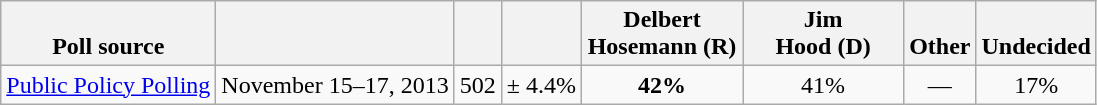<table class="wikitable" style="text-align:center">
<tr valign= bottom>
<th>Poll source</th>
<th></th>
<th></th>
<th></th>
<th style="width:100px;">Delbert<br>Hosemann (R)</th>
<th style="width:100px;">Jim<br>Hood (D)</th>
<th>Other</th>
<th>Undecided</th>
</tr>
<tr>
<td align=left><a href='#'>Public Policy Polling</a></td>
<td>November 15–17, 2013</td>
<td>502</td>
<td>± 4.4%</td>
<td><strong>42%</strong></td>
<td>41%</td>
<td>—</td>
<td>17%</td>
</tr>
</table>
